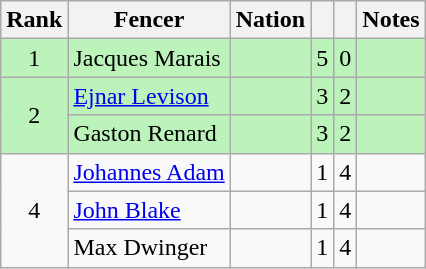<table class="wikitable sortable" style="text-align:center">
<tr>
<th>Rank</th>
<th>Fencer</th>
<th>Nation</th>
<th></th>
<th></th>
<th>Notes</th>
</tr>
<tr bgcolor=bbf3bb>
<td>1</td>
<td align=left>Jacques Marais</td>
<td align=left></td>
<td>5</td>
<td>0</td>
<td></td>
</tr>
<tr bgcolor=bbf3bb>
<td rowspan=2>2</td>
<td align=left><a href='#'>Ejnar Levison</a></td>
<td align=left></td>
<td>3</td>
<td>2</td>
<td></td>
</tr>
<tr bgcolor=bbf3bb>
<td align=left>Gaston Renard</td>
<td align=left></td>
<td>3</td>
<td>2</td>
<td></td>
</tr>
<tr>
<td rowspan=3>4</td>
<td align=left><a href='#'>Johannes Adam</a></td>
<td align=left></td>
<td>1</td>
<td>4</td>
<td></td>
</tr>
<tr>
<td align=left><a href='#'>John Blake</a></td>
<td align=left></td>
<td>1</td>
<td>4</td>
<td></td>
</tr>
<tr>
<td align=left>Max Dwinger</td>
<td align=left></td>
<td>1</td>
<td>4</td>
<td></td>
</tr>
</table>
